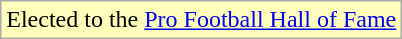<table class="wikitable">
<tr>
<td style="background:#ffb">Elected to the <a href='#'>Pro Football Hall of Fame</a></td>
</tr>
</table>
